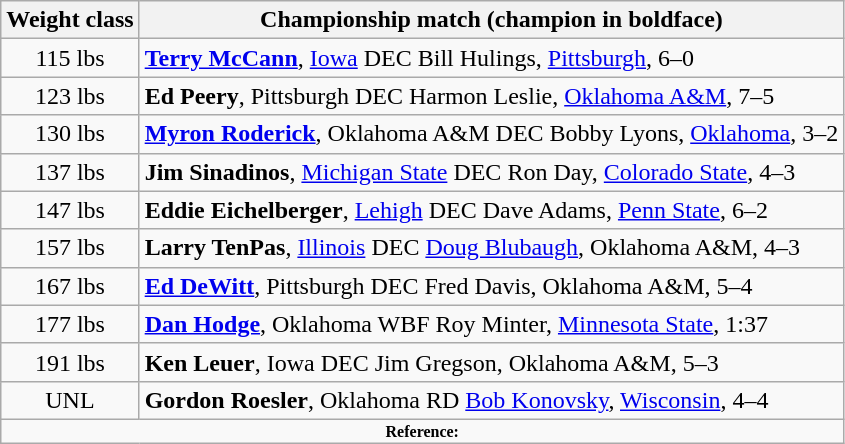<table class="wikitable" style="text-align:center">
<tr>
<th>Weight class</th>
<th>Championship match (champion in boldface)</th>
</tr>
<tr>
<td>115 lbs</td>
<td align=left><strong><a href='#'>Terry McCann</a></strong>, <a href='#'>Iowa</a> DEC Bill Hulings, <a href='#'>Pittsburgh</a>, 6–0</td>
</tr>
<tr>
<td>123 lbs</td>
<td align=left><strong>Ed Peery</strong>, Pittsburgh DEC Harmon Leslie, <a href='#'>Oklahoma A&M</a>, 7–5</td>
</tr>
<tr>
<td>130 lbs</td>
<td align=left><strong><a href='#'>Myron Roderick</a></strong>, Oklahoma A&M DEC Bobby Lyons, <a href='#'>Oklahoma</a>, 3–2</td>
</tr>
<tr>
<td>137 lbs</td>
<td align=left><strong>Jim Sinadinos</strong>, <a href='#'>Michigan State</a> DEC Ron Day, <a href='#'>Colorado State</a>, 4–3</td>
</tr>
<tr>
<td>147 lbs</td>
<td align=left><strong>Eddie Eichelberger</strong>, <a href='#'>Lehigh</a> DEC Dave Adams, <a href='#'>Penn State</a>, 6–2</td>
</tr>
<tr>
<td>157 lbs</td>
<td align=left><strong>Larry TenPas</strong>, <a href='#'>Illinois</a> DEC <a href='#'>Doug Blubaugh</a>, Oklahoma A&M, 4–3</td>
</tr>
<tr>
<td>167 lbs</td>
<td align=left><strong><a href='#'>Ed DeWitt</a></strong>, Pittsburgh DEC Fred Davis, Oklahoma A&M, 5–4</td>
</tr>
<tr>
<td>177 lbs</td>
<td align=left><strong><a href='#'>Dan Hodge</a></strong>, Oklahoma WBF Roy Minter, <a href='#'>Minnesota State</a>, 1:37</td>
</tr>
<tr>
<td>191 lbs</td>
<td align=left><strong>Ken Leuer</strong>, Iowa DEC Jim Gregson, Oklahoma A&M, 5–3</td>
</tr>
<tr>
<td>UNL</td>
<td align=left><strong>Gordon Roesler</strong>, Oklahoma RD <a href='#'>Bob Konovsky</a>, <a href='#'>Wisconsin</a>, 4–4</td>
</tr>
<tr>
<td colspan="2"  style="font-size:8pt; text-align:center;"><strong>Reference:</strong></td>
</tr>
</table>
